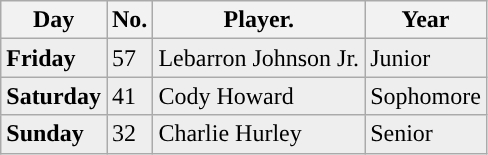<table class="wikitable non-sortable">
<tr>
<th style="text-align:center; ">Day</th>
<th style="text-align:center; ">No.</th>
<th style="text-align:center; ">Player.</th>
<th style="text-align:center; ">Year</th>
</tr>
<tr style= "background:#eeeeee;""text-align:center;>
<td><strong>Friday</strong></td>
<td>57</td>
<td>Lebarron Johnson Jr.</td>
<td>Junior</td>
</tr>
<tr style= "background:#eeeeee;""text-align:center;>
<td><strong>Saturday</strong></td>
<td>41</td>
<td>Cody Howard</td>
<td>Sophomore</td>
</tr>
<tr style= "background:#eeeeee;""text-align:center;>
<td><strong>Sunday</strong></td>
<td>32</td>
<td>Charlie Hurley</td>
<td>Senior</td>
</tr>
</table>
